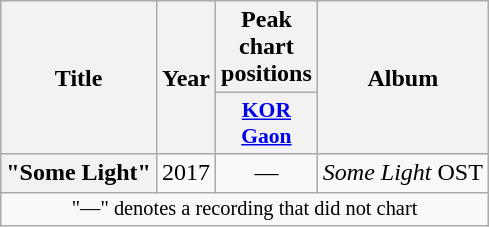<table class="wikitable plainrowheaders" style="text-align:center">
<tr>
<th scope="col" rowspan="2">Title</th>
<th scope="col" rowspan="2">Year</th>
<th scope="col">Peak chart<br>positions</th>
<th scope="col" rowspan="2">Album</th>
</tr>
<tr>
<th scope="col" style="font-size:90%; width:2.5em"><a href='#'>KOR<br>Gaon</a></th>
</tr>
<tr>
<th scope="row">"Some Light"<br></th>
<td>2017</td>
<td>—</td>
<td><em>Some Light</em> OST</td>
</tr>
<tr>
<td colspan="4" style="font-size:85%">"—" denotes a recording that did not chart</td>
</tr>
</table>
